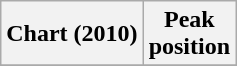<table class="wikitable sortable plainrowheaders" style="text-align:center">
<tr>
<th scope="col">Chart (2010)</th>
<th scope="col">Peak<br> position</th>
</tr>
<tr>
</tr>
</table>
